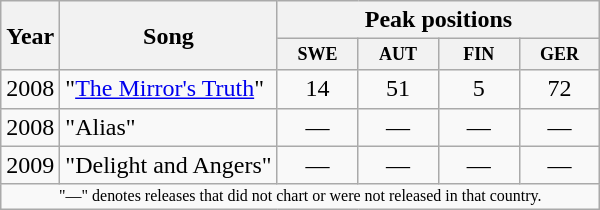<table class="wikitable">
<tr>
<th rowspan="2">Year</th>
<th rowspan="2">Song</th>
<th colspan="6">Peak positions</th>
</tr>
<tr>
<th style="width:4em;font-size:75%">SWE<br></th>
<th style="width:4em;font-size:75%">AUT<br></th>
<th style="width:4em;font-size:75%">FIN<br></th>
<th style="width:4em;font-size:75%">GER<br></th>
</tr>
<tr>
<td>2008</td>
<td>"<a href='#'>The Mirror's Truth</a>"</td>
<td align="center">14</td>
<td align="center">51</td>
<td align="center">5</td>
<td align="center">72</td>
</tr>
<tr>
<td>2008</td>
<td>"Alias"</td>
<td align="center">—</td>
<td align="center">—</td>
<td align="center">—</td>
<td align="center">—</td>
</tr>
<tr>
<td>2009</td>
<td>"Delight and Angers"</td>
<td align="center">—</td>
<td align="center">—</td>
<td align="center">—</td>
<td align="center">—</td>
</tr>
<tr>
<td align="center" colspan="7" style="font-size: 8pt">"—" denotes releases that did not chart or were not released in that country.</td>
</tr>
</table>
